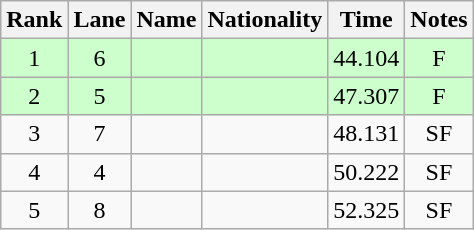<table class="wikitable sortable" style="text-align:center">
<tr>
<th>Rank</th>
<th>Lane</th>
<th>Name</th>
<th>Nationality</th>
<th>Time</th>
<th>Notes</th>
</tr>
<tr bgcolor=ccffcc>
<td>1</td>
<td>6</td>
<td align=left></td>
<td align=left></td>
<td>44.104</td>
<td>F</td>
</tr>
<tr bgcolor=ccffcc>
<td>2</td>
<td>5</td>
<td align=left></td>
<td align=left></td>
<td>47.307</td>
<td>F</td>
</tr>
<tr>
<td>3</td>
<td>7</td>
<td align=left></td>
<td align=left></td>
<td>48.131</td>
<td>SF</td>
</tr>
<tr>
<td>4</td>
<td>4</td>
<td align=left></td>
<td align=left></td>
<td>50.222</td>
<td>SF</td>
</tr>
<tr>
<td>5</td>
<td>8</td>
<td align=left></td>
<td align=left></td>
<td>52.325</td>
<td>SF</td>
</tr>
</table>
